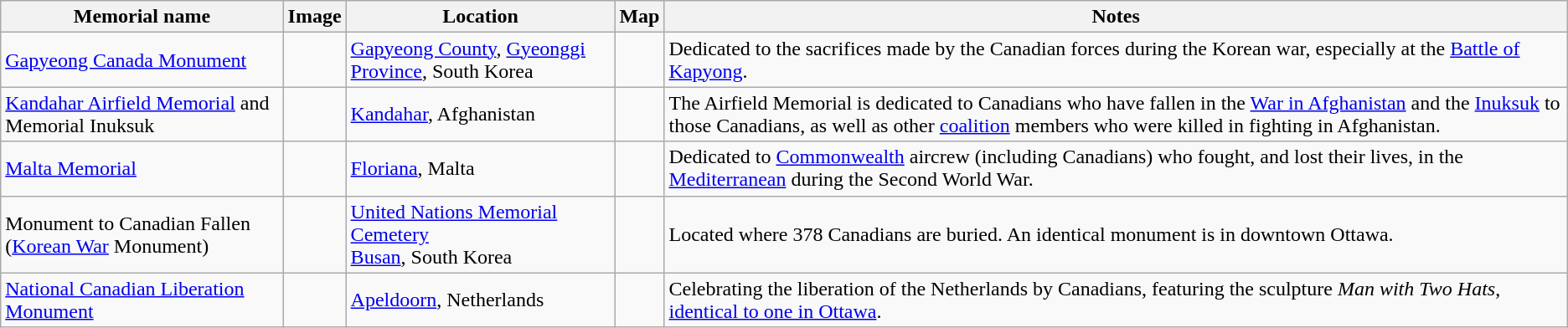<table class="wikitable sortable sticky-header" border="1">
<tr valign="middle">
<th scope="col">Memorial name</th>
<th scope="col" class="unsortable">Image</th>
<th scope="col">Location</th>
<th scope="col">Map</th>
<th scope="col" class="unsortable">Notes</th>
</tr>
<tr>
<td><a href='#'>Gapyeong Canada Monument</a></td>
<td></td>
<td><a href='#'>Gapyeong County</a>, <a href='#'>Gyeonggi Province</a>, South Korea</td>
<td></td>
<td>Dedicated to the sacrifices made by the Canadian forces during the Korean war, especially at the <a href='#'>Battle of Kapyong</a>.</td>
</tr>
<tr>
<td><a href='#'>Kandahar Airfield Memorial</a> and Memorial Inuksuk</td>
<td></td>
<td><a href='#'>Kandahar</a>, Afghanistan</td>
<td></td>
<td>The Airfield Memorial is dedicated to Canadians who have fallen in the <a href='#'>War in Afghanistan</a> and the <a href='#'>Inuksuk</a> to those Canadians, as well as other <a href='#'>coalition</a> members who were killed in fighting in Afghanistan.</td>
</tr>
<tr>
<td><a href='#'>Malta Memorial</a></td>
<td></td>
<td><a href='#'>Floriana</a>, Malta</td>
<td></td>
<td>Dedicated to <a href='#'>Commonwealth</a> aircrew (including Canadians) who fought, and lost their lives, in the <a href='#'>Mediterranean</a> during the Second World War.</td>
</tr>
<tr>
<td>Monument to Canadian Fallen (<a href='#'>Korean War</a> Monument)</td>
<td></td>
<td><a href='#'>United Nations Memorial Cemetery</a><br><a href='#'>Busan</a>, South Korea</td>
<td></td>
<td>Located where 378 Canadians are buried. An identical monument is in downtown Ottawa.</td>
</tr>
<tr>
<td><a href='#'>National Canadian Liberation Monument</a></td>
<td></td>
<td><a href='#'>Apeldoorn</a>, Netherlands</td>
<td></td>
<td>Celebrating the liberation of the Netherlands by Canadians, featuring the sculpture <em>Man with Two Hats</em>, <a href='#'>identical to one in Ottawa</a>.</td>
</tr>
</table>
